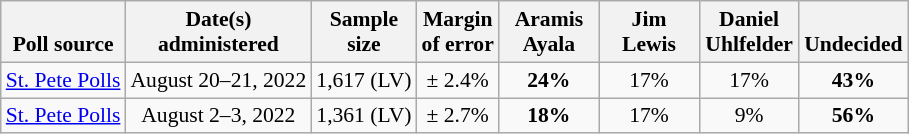<table class="wikitable" style="font-size:90%;text-align:center;">
<tr valign=bottom>
<th>Poll source</th>
<th>Date(s)<br>administered</th>
<th>Sample<br>size</th>
<th>Margin<br>of error</th>
<th style="width:60px;">Aramis<br>Ayala</th>
<th style="width:60px;">Jim<br>Lewis</th>
<th style="width:60px;">Daniel<br>Uhlfelder</th>
<th>Undecided</th>
</tr>
<tr>
<td style="text-align:left;"><a href='#'>St. Pete Polls</a></td>
<td>August 20–21, 2022</td>
<td>1,617 (LV)</td>
<td>± 2.4%</td>
<td><strong>24%</strong></td>
<td>17%</td>
<td>17%</td>
<td><strong>43%</strong></td>
</tr>
<tr>
<td style="text-align:left;"><a href='#'>St. Pete Polls</a></td>
<td>August 2–3, 2022</td>
<td>1,361 (LV)</td>
<td>± 2.7%</td>
<td><strong>18%</strong></td>
<td>17%</td>
<td>9%</td>
<td><strong>56%</strong></td>
</tr>
</table>
